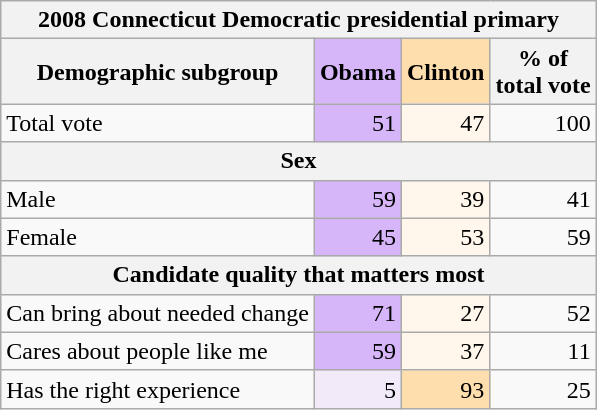<table class="wikitable">
<tr>
<th colspan="8">2008 Connecticut Democratic presidential primary</th>
</tr>
<tr>
<th>Demographic subgroup</th>
<th style="background:#d6b6f9;">Obama</th>
<th style="background:#ffdead;">Clinton</th>
<th>% of<br>total vote</th>
</tr>
<tr>
<td>Total vote</td>
<td style="text-align:right; background:#d6b6f9;">51</td>
<td style="text-align:right; background:#fff7ec;">47</td>
<td style="text-align:right;">100</td>
</tr>
<tr>
<th colspan="4">Sex</th>
</tr>
<tr>
<td>Male</td>
<td style="text-align:right; background:#d6b6f9;">59</td>
<td style="text-align:right; background:#fff7ec;">39</td>
<td style="text-align:right;">41</td>
</tr>
<tr>
<td>Female</td>
<td style="text-align:right; background:#d6b6f9;">45</td>
<td style="text-align:right; background:#fff7ec;">53</td>
<td style="text-align:right;">59</td>
</tr>
<tr>
<th colspan="4">Candidate quality that matters most</th>
</tr>
<tr>
<td>Can bring about needed change</td>
<td style="text-align:right; background:#d6b6f9;">71</td>
<td style="text-align:right; background:#fff7ec;">27</td>
<td style="text-align:right;">52</td>
</tr>
<tr>
<td>Cares about people like me</td>
<td style="text-align:right; background:#d6b6f9;">59</td>
<td style="text-align:right; background:#fff7ec;">37</td>
<td style="text-align:right;">11</td>
</tr>
<tr>
<td>Has the right experience</td>
<td style="text-align:right; background:#f2eaf9;">5</td>
<td style="text-align:right; background:#ffdead;">93</td>
<td style="text-align:right;">25</td>
</tr>
</table>
